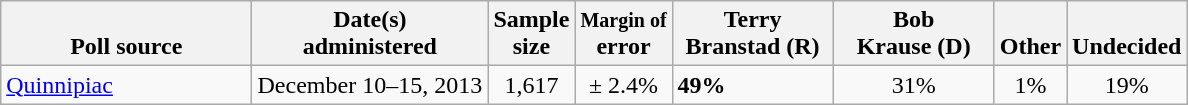<table class="wikitable">
<tr valign= bottom>
<th style="width:160px;">Poll source</th>
<th style="width:150px;">Date(s)<br>administered</th>
<th class=small>Sample<br>size</th>
<th class=small><small>Margin of</small><br>error</th>
<th style="width:100px;">Terry<br>Branstad (R)</th>
<th style="width:100px;">Bob<br>Krause (D)</th>
<th style="width:40px;">Other</th>
<th style="width:40px;">Undecided</th>
</tr>
<tr>
<td><a href='#'>Quinnipiac</a></td>
<td align=center>December 10–15, 2013</td>
<td align=center>1,617</td>
<td align=center>± 2.4%</td>
<td><strong>49%</strong></td>
<td align=center>31%</td>
<td align=center>1%</td>
<td align=center>19%</td>
</tr>
</table>
